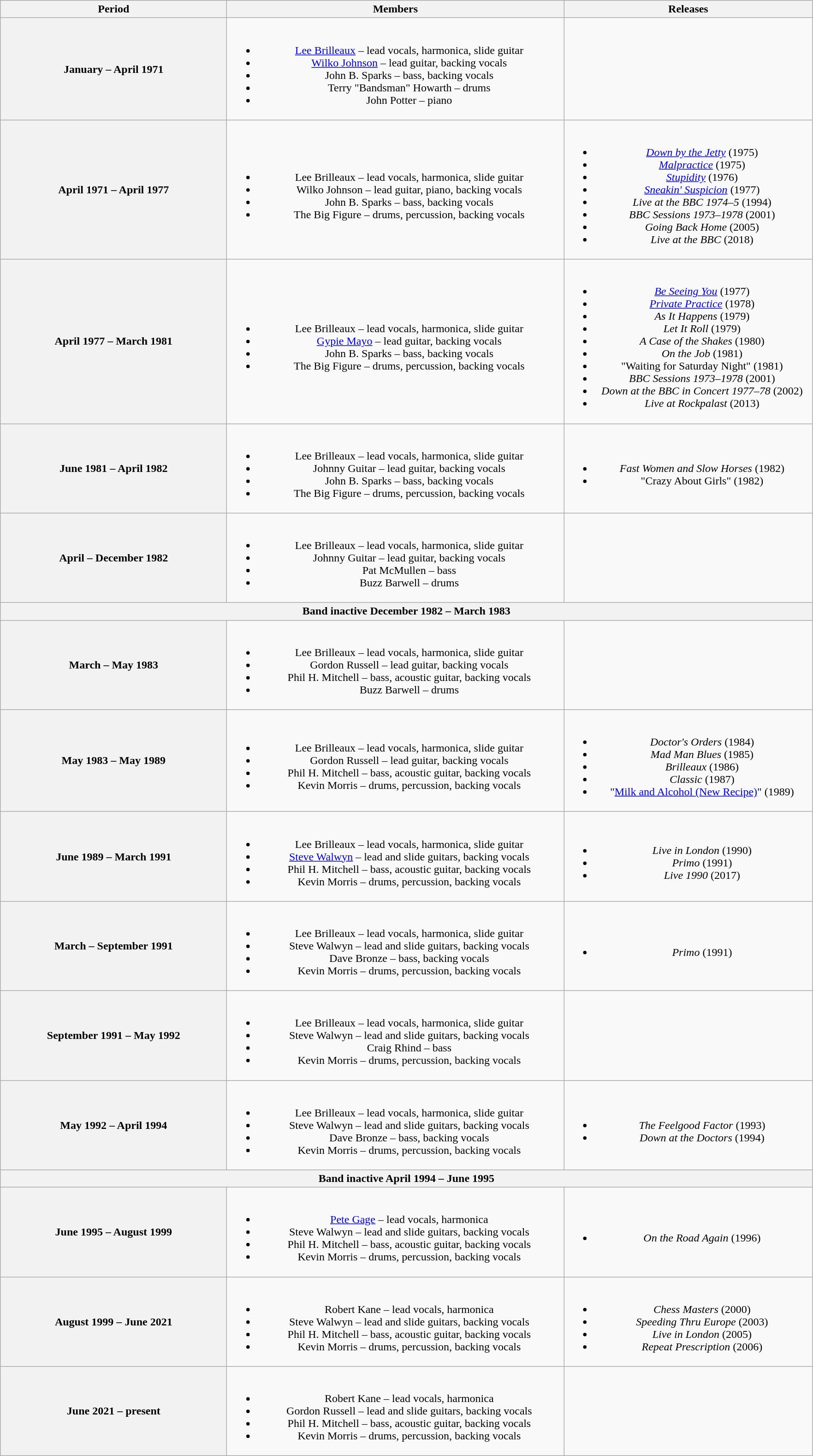<table class="wikitable plainrowheaders" style="text-align:center;">
<tr>
<th scope="col" style="width:20em;">Period</th>
<th scope="col" style="width:30em;">Members</th>
<th scope="col" style="width:22em;">Releases</th>
</tr>
<tr>
<th scope="col">January – April 1971</th>
<td><br><ul><li><a href='#'>Lee Brilleaux</a> – lead vocals, harmonica, slide guitar</li><li><a href='#'>Wilko Johnson</a> – lead guitar, backing vocals</li><li>John B. Sparks – bass, backing vocals</li><li>Terry "Bandsman" Howarth – drums</li><li>John Potter – piano</li></ul></td>
<td></td>
</tr>
<tr>
<th scope="col">April 1971 – April 1977</th>
<td><br><ul><li>Lee Brilleaux – lead vocals, harmonica, slide guitar</li><li>Wilko Johnson – lead guitar, piano, backing vocals</li><li>John B. Sparks – bass, backing vocals</li><li>The Big Figure – drums, percussion, backing vocals</li></ul></td>
<td><br><ul><li><em><a href='#'>Down by the Jetty</a></em> (1975)</li><li><em><a href='#'>Malpractice</a></em> (1975)</li><li><em><a href='#'>Stupidity</a></em> (1976)</li><li><em><a href='#'>Sneakin' Suspicion</a></em> (1977)</li><li><em>Live at the BBC 1974–5</em> (1994)</li><li><em>BBC Sessions 1973–1978</em> (2001)</li><li><em>Going Back Home</em> (2005)</li><li><em>Live at the BBC</em> (2018)</li></ul></td>
</tr>
<tr>
<th scope="col">April 1977 – March 1981</th>
<td><br><ul><li>Lee Brilleaux – lead vocals, harmonica, slide guitar</li><li><a href='#'>Gypie Mayo</a> – lead guitar, backing vocals</li><li>John B. Sparks – bass, backing vocals</li><li>The Big Figure – drums, percussion, backing vocals</li></ul></td>
<td><br><ul><li><em><a href='#'>Be Seeing You</a></em> (1977)</li><li><em><a href='#'>Private Practice</a></em> (1978)</li><li><em>As It Happens</em> (1979)</li><li><em>Let It Roll</em> (1979)</li><li><em>A Case of the Shakes</em> (1980)</li><li><em>On the Job</em> (1981)</li><li>"Waiting for Saturday Night" (1981)</li><li><em>BBC Sessions 1973–1978</em> (2001)</li><li><em>Down at the BBC in Concert 1977–78</em> (2002)</li><li><em>Live at Rockpalast</em> (2013)</li></ul></td>
</tr>
<tr>
<th scope="col">June 1981 – April 1982</th>
<td><br><ul><li>Lee Brilleaux – lead vocals, harmonica, slide guitar</li><li>Johnny Guitar – lead guitar, backing vocals</li><li>John B. Sparks – bass, backing vocals</li><li>The Big Figure – drums, percussion, backing vocals</li></ul></td>
<td><br><ul><li><em>Fast Women and Slow Horses</em> (1982)</li><li>"Crazy About Girls" (1982)</li></ul></td>
</tr>
<tr>
<th scope="col">April – December 1982</th>
<td><br><ul><li>Lee Brilleaux – lead vocals, harmonica, slide guitar</li><li>Johnny Guitar – lead guitar, backing vocals</li><li>Pat McMullen – bass</li><li>Buzz Barwell – drums</li></ul></td>
<td></td>
</tr>
<tr>
<th scope="col" colspan="3">Band inactive December 1982 – March 1983</th>
</tr>
<tr>
<th scope="col">March – May 1983</th>
<td><br><ul><li>Lee Brilleaux – lead vocals, harmonica, slide guitar</li><li>Gordon Russell – lead guitar, backing vocals</li><li>Phil H. Mitchell – bass, acoustic guitar, backing vocals</li><li>Buzz Barwell – drums</li></ul></td>
<td></td>
</tr>
<tr>
<th scope="col">May 1983 – May 1989</th>
<td><br><ul><li>Lee Brilleaux – lead vocals, harmonica, slide guitar</li><li>Gordon Russell – lead guitar, backing vocals</li><li>Phil H. Mitchell – bass, acoustic guitar, backing vocals</li><li>Kevin Morris – drums, percussion, backing vocals</li></ul></td>
<td><br><ul><li><em>Doctor's Orders</em> (1984)</li><li><em>Mad Man Blues</em> (1985)</li><li><em>Brilleaux</em> (1986)</li><li><em>Classic</em> (1987)</li><li>"<a href='#'>Milk and Alcohol (New Recipe)</a>" (1989)</li></ul></td>
</tr>
<tr>
<th scope="col">June 1989 – March 1991</th>
<td><br><ul><li>Lee Brilleaux – lead vocals, harmonica, slide guitar</li><li><a href='#'>Steve Walwyn</a> – lead and slide guitars, backing vocals</li><li>Phil H. Mitchell – bass, acoustic guitar, backing vocals</li><li>Kevin Morris – drums, percussion, backing vocals</li></ul></td>
<td><br><ul><li><em>Live in London</em> (1990)</li><li><em>Primo</em> (1991) </li><li><em>Live 1990</em> (2017)</li></ul></td>
</tr>
<tr>
<th scope="col">March – September 1991</th>
<td><br><ul><li>Lee Brilleaux – lead vocals, harmonica, slide guitar</li><li>Steve Walwyn – lead and slide guitars, backing vocals</li><li>Dave Bronze – bass, backing vocals</li><li>Kevin Morris – drums, percussion, backing vocals</li></ul></td>
<td><br><ul><li><em>Primo</em> (1991) </li></ul></td>
</tr>
<tr>
<th scope="col">September 1991 – May 1992</th>
<td><br><ul><li>Lee Brilleaux – lead vocals, harmonica, slide guitar</li><li>Steve Walwyn – lead and slide guitars, backing vocals</li><li>Craig Rhind – bass</li><li>Kevin Morris – drums, percussion, backing vocals</li></ul></td>
<td></td>
</tr>
<tr>
<th scope="col">May 1992 – April 1994</th>
<td><br><ul><li>Lee Brilleaux – lead vocals, harmonica, slide guitar</li><li>Steve Walwyn – lead and slide guitars, backing vocals</li><li>Dave Bronze – bass, backing vocals</li><li>Kevin Morris – drums, percussion, backing vocals</li></ul></td>
<td><br><ul><li><em>The Feelgood Factor</em> (1993)</li><li><em>Down at the Doctors</em> (1994)</li></ul></td>
</tr>
<tr>
<th scope="col" colspan="3">Band inactive April 1994 – June 1995</th>
</tr>
<tr>
<th scope="col">June 1995 – August 1999</th>
<td><br><ul><li><a href='#'>Pete Gage</a> – lead vocals, harmonica</li><li>Steve Walwyn – lead and slide guitars, backing vocals</li><li>Phil H. Mitchell – bass, acoustic guitar, backing vocals</li><li>Kevin Morris – drums, percussion, backing vocals</li></ul></td>
<td><br><ul><li><em>On the Road Again</em> (1996)</li></ul></td>
</tr>
<tr>
<th scope="col">August 1999 – June 2021</th>
<td><br><ul><li>Robert Kane – lead vocals, harmonica</li><li>Steve Walwyn – lead and slide guitars, backing vocals</li><li>Phil H. Mitchell – bass, acoustic guitar, backing vocals</li><li>Kevin Morris – drums, percussion, backing vocals</li></ul></td>
<td><br><ul><li><em>Chess Masters</em> (2000)</li><li><em>Speeding Thru Europe</em> (2003)</li><li><em>Live in London</em> (2005)</li><li><em>Repeat Prescription</em> (2006)</li></ul></td>
</tr>
<tr>
<th scope="col">June 2021 – present</th>
<td><br><ul><li>Robert Kane – lead vocals, harmonica</li><li>Gordon Russell – lead and slide guitars, backing vocals</li><li>Phil H. Mitchell – bass, acoustic guitar, backing vocals</li><li>Kevin Morris – drums, percussion, backing vocals</li></ul></td>
</tr>
</table>
